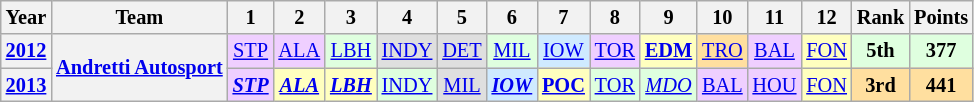<table class="wikitable" style="text-align:center; font-size:85%">
<tr>
<th>Year</th>
<th>Team</th>
<th>1</th>
<th>2</th>
<th>3</th>
<th>4</th>
<th>5</th>
<th>6</th>
<th>7</th>
<th>8</th>
<th>9</th>
<th>10</th>
<th>11</th>
<th>12</th>
<th>Rank</th>
<th>Points</th>
</tr>
<tr>
<th><a href='#'>2012</a></th>
<th rowspan=2 nowrap><a href='#'>Andretti Autosport</a></th>
<td style="background:#EFCFFF;"><a href='#'>STP</a><br></td>
<td style="background:#EFCFFF;"><a href='#'>ALA</a><br></td>
<td style="background:#DFFFDF;"><a href='#'>LBH</a><br></td>
<td style="background:#DFDFDF;"><a href='#'>INDY</a><br></td>
<td style="background:#DFDFDF;"><a href='#'>DET</a><br></td>
<td style="background:#DFFFDF;"><a href='#'>MIL</a><br></td>
<td style="background:#CFEAFF;"><a href='#'>IOW</a><br></td>
<td style="background:#EFCFFF;"><a href='#'>TOR</a><br></td>
<td style="background:#FFFFBF;"><strong><a href='#'>EDM</a></strong><br></td>
<td style="background:#FFDF9F;"><a href='#'>TRO</a><br></td>
<td style="background:#EFCFFF;"><a href='#'>BAL</a><br></td>
<td style="background:#FFFFBF;"><a href='#'>FON</a><br></td>
<th style="background:#DFFFDF;">5th</th>
<th style="background:#DFFFDF;">377</th>
</tr>
<tr>
<th><a href='#'>2013</a></th>
<td style="background:#EFCFFF;"><strong><em><a href='#'>STP</a></em></strong><br></td>
<td style="background:#FFFFBF;"><strong><em><a href='#'>ALA</a></em></strong><br></td>
<td style="background:#FFFFBF;"><strong><em><a href='#'>LBH</a></em></strong><br></td>
<td style="background:#DFFFDF;"><a href='#'>INDY</a><br></td>
<td style="background:#DFDFDF;"><a href='#'>MIL</a><br></td>
<td style="background:#CFEAFF;"><strong><em><a href='#'>IOW</a></em></strong><br></td>
<td style="background:#FFFFBF;"><strong><a href='#'>POC</a></strong><br></td>
<td style="background:#DFFFDF;"><a href='#'>TOR</a><br></td>
<td style="background:#DFFFDF;"><em><a href='#'>MDO</a></em><br></td>
<td style="background:#EFCFFF;"><a href='#'>BAL</a><br></td>
<td style="background:#EFCFFF;"><a href='#'>HOU</a><br></td>
<td style="background:#FFFFBF;"><a href='#'>FON</a><br></td>
<th style="background:#FFDF9F;">3rd</th>
<th style="background:#FFDF9F;">441</th>
</tr>
</table>
